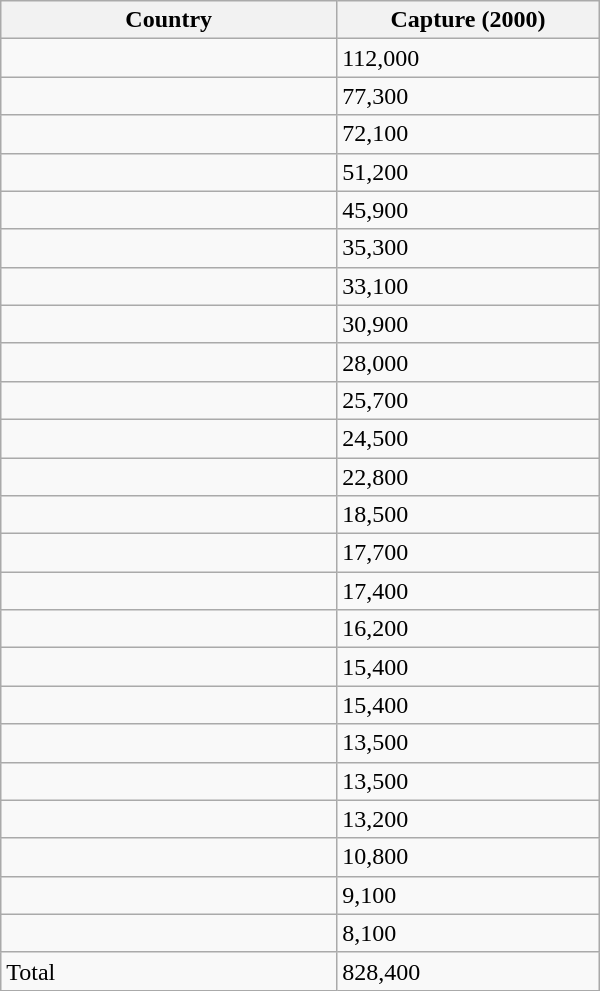<table class="sortable wikitable"  width="400">
<tr>
<th width="130">Country</th>
<th width="100">Capture (2000)</th>
</tr>
<tr>
<td></td>
<td>112,000</td>
</tr>
<tr>
<td></td>
<td>77,300</td>
</tr>
<tr>
<td></td>
<td>72,100</td>
</tr>
<tr>
<td></td>
<td>51,200</td>
</tr>
<tr>
<td></td>
<td>45,900</td>
</tr>
<tr>
<td></td>
<td>35,300</td>
</tr>
<tr>
<td></td>
<td>33,100</td>
</tr>
<tr>
<td></td>
<td>30,900</td>
</tr>
<tr>
<td></td>
<td>28,000</td>
</tr>
<tr>
<td></td>
<td>25,700</td>
</tr>
<tr>
<td></td>
<td>24,500</td>
</tr>
<tr>
<td></td>
<td>22,800</td>
</tr>
<tr>
<td></td>
<td>18,500</td>
</tr>
<tr>
<td></td>
<td>17,700</td>
</tr>
<tr>
<td></td>
<td>17,400</td>
</tr>
<tr>
<td></td>
<td>16,200</td>
</tr>
<tr>
<td></td>
<td>15,400</td>
</tr>
<tr>
<td></td>
<td>15,400</td>
</tr>
<tr>
<td></td>
<td>13,500</td>
</tr>
<tr>
<td></td>
<td>13,500</td>
</tr>
<tr>
<td></td>
<td>13,200</td>
</tr>
<tr>
<td></td>
<td>10,800</td>
</tr>
<tr>
<td></td>
<td>9,100</td>
</tr>
<tr>
<td></td>
<td>8,100</td>
</tr>
<tr>
<td>Total</td>
<td>828,400</td>
</tr>
</table>
